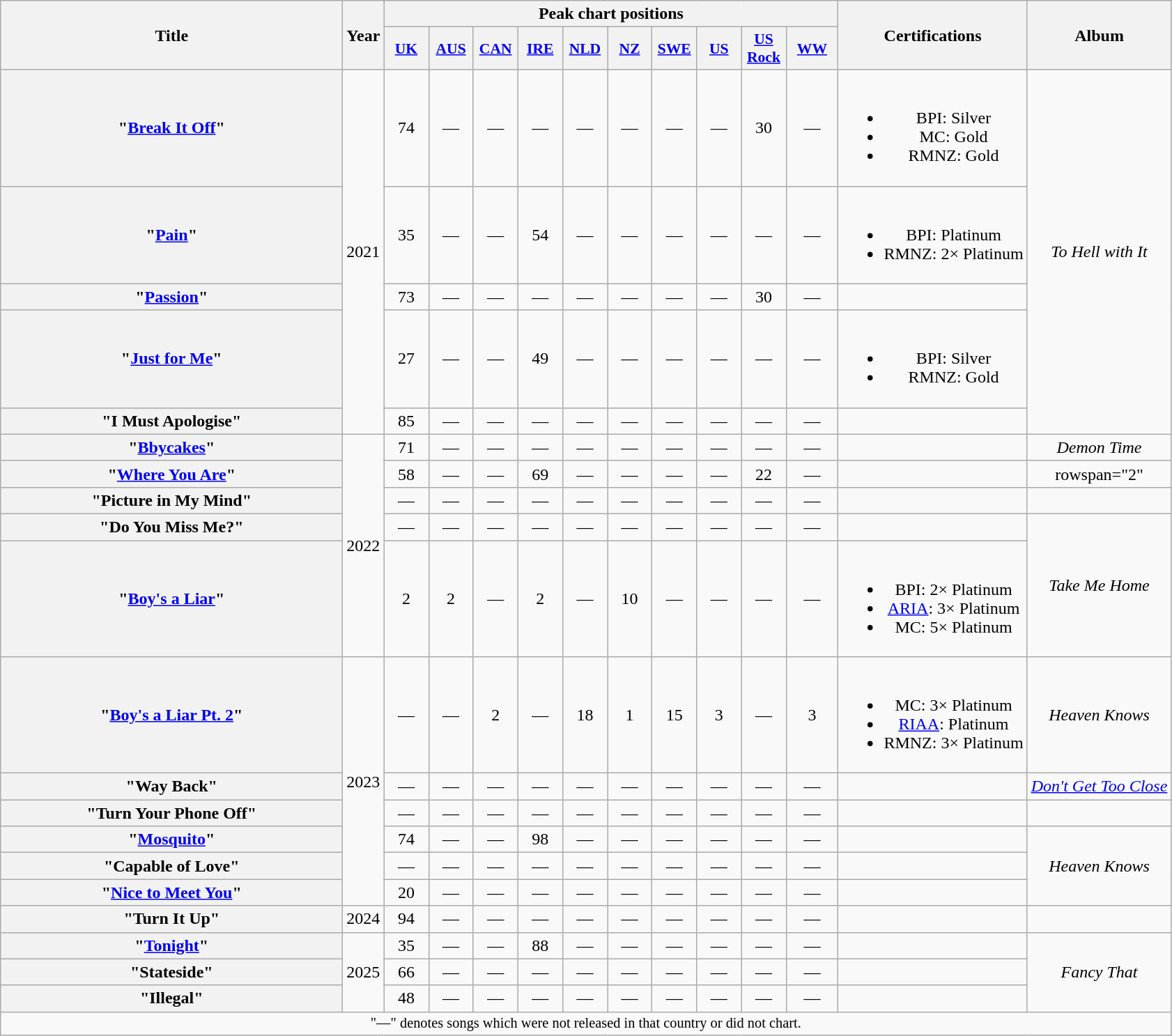<table class="wikitable plainrowheaders" style="text-align:center;">
<tr>
<th scope="col" rowspan="2" style="width:20em;">Title</th>
<th scope="col" rowspan="2">Year</th>
<th scope="col" colspan="10">Peak chart positions</th>
<th scope="col" rowspan="2">Certifications</th>
<th scope="col" rowspan="2">Album</th>
</tr>
<tr>
<th scope="col" style="width:2.5em;font-size:90%;"><a href='#'>UK</a><br></th>
<th scope="col" style="width:2.5em;font-size:90%;"><a href='#'>AUS</a><br></th>
<th scope="col" style="width:2.5em;font-size:90%;"><a href='#'>CAN</a><br></th>
<th scope="col" style="width:2.5em;font-size:90%;"><a href='#'>IRE</a><br></th>
<th scope="col" style="width:2.5em;font-size:90%;"><a href='#'>NLD</a><br></th>
<th scope="col" style="width:2.5em;font-size:90%;"><a href='#'>NZ</a><br></th>
<th scope="col" style="width:2.5em;font-size:90%;"><a href='#'>SWE</a><br></th>
<th scope="col" style="width:2.5em;font-size:90%;"><a href='#'>US</a><br></th>
<th scope="col" style="width:2.5em;font-size:90%;"><a href='#'>US<br>Rock</a><br></th>
<th scope="col" style="width:3em;font-size:90%;"><a href='#'>WW</a><br></th>
</tr>
<tr>
<th scope="row">"<a href='#'>Break It Off</a>"</th>
<td rowspan="5">2021</td>
<td>74</td>
<td>—</td>
<td>—</td>
<td>—</td>
<td>—</td>
<td>—</td>
<td>—</td>
<td>—</td>
<td>30</td>
<td>—</td>
<td><br><ul><li>BPI: Silver</li><li>MC: Gold</li><li>RMNZ: Gold</li></ul></td>
<td rowspan="5"><em>To Hell with It</em></td>
</tr>
<tr>
<th scope="row">"<a href='#'>Pain</a>"</th>
<td>35</td>
<td>—</td>
<td>—</td>
<td>54</td>
<td>—</td>
<td>—</td>
<td>—</td>
<td>—</td>
<td>—</td>
<td>—</td>
<td><br><ul><li>BPI: Platinum</li><li>RMNZ: 2× Platinum</li></ul></td>
</tr>
<tr>
<th scope="row">"<a href='#'>Passion</a>"</th>
<td>73</td>
<td>—</td>
<td>—</td>
<td>—</td>
<td>—</td>
<td>—</td>
<td>—</td>
<td>—</td>
<td>30</td>
<td>—</td>
<td></td>
</tr>
<tr>
<th scope="row">"<a href='#'>Just for Me</a>"</th>
<td>27</td>
<td>—</td>
<td>—</td>
<td>49</td>
<td>—</td>
<td>—</td>
<td>—</td>
<td>—</td>
<td>—</td>
<td>—</td>
<td><br><ul><li>BPI: Silver</li><li>RMNZ: Gold</li></ul></td>
</tr>
<tr>
<th scope="row">"I Must Apologise"</th>
<td>85</td>
<td>—</td>
<td>—</td>
<td>—</td>
<td>—</td>
<td>—</td>
<td>—</td>
<td>—</td>
<td>—</td>
<td>—</td>
<td></td>
</tr>
<tr>
<th scope="row">"<a href='#'>Bbycakes</a>"<br></th>
<td rowspan="5">2022</td>
<td>71</td>
<td>—</td>
<td>—</td>
<td>—</td>
<td>—</td>
<td>—</td>
<td>—</td>
<td>—</td>
<td>—</td>
<td>—</td>
<td></td>
<td><em>Demon Time</em></td>
</tr>
<tr>
<th scope="row">"<a href='#'>Where You Are</a>"<br></th>
<td>58</td>
<td>—</td>
<td>—</td>
<td>69</td>
<td>—</td>
<td>—</td>
<td>—</td>
<td>—</td>
<td>22</td>
<td>—</td>
<td></td>
<td>rowspan="2" </td>
</tr>
<tr>
<th scope="row">"Picture in My Mind"<br></th>
<td>—</td>
<td>—</td>
<td>—</td>
<td>—</td>
<td>—</td>
<td>—</td>
<td>—</td>
<td>—</td>
<td>—</td>
<td>—</td>
<td></td>
</tr>
<tr>
<th scope="row">"Do You Miss Me?"</th>
<td>—</td>
<td>—</td>
<td>—</td>
<td>—</td>
<td>—</td>
<td>—</td>
<td>—</td>
<td>—</td>
<td>—</td>
<td>—</td>
<td></td>
<td rowspan="2"><em>Take Me Home</em></td>
</tr>
<tr>
<th scope="row">"<a href='#'>Boy's a Liar</a>"</th>
<td>2</td>
<td>2</td>
<td>—</td>
<td>2</td>
<td>—</td>
<td>10</td>
<td>—</td>
<td>—</td>
<td>—</td>
<td>—</td>
<td><br><ul><li>BPI: 2× Platinum</li><li><a href='#'>ARIA</a>: 3× Platinum</li><li>MC: 5× Platinum</li></ul></td>
</tr>
<tr>
<th scope="row">"<a href='#'>Boy's a Liar Pt. 2</a>"<br></th>
<td rowspan="6">2023</td>
<td>—</td>
<td>—</td>
<td>2</td>
<td>—</td>
<td>18</td>
<td>1</td>
<td>15</td>
<td>3</td>
<td>—</td>
<td>3</td>
<td><br><ul><li>MC: 3× Platinum</li><li><a href='#'>RIAA</a>: Platinum</li><li>RMNZ: 3× Platinum</li></ul></td>
<td><em>Heaven Knows</em></td>
</tr>
<tr>
<th scope="row">"Way Back"<br></th>
<td>—</td>
<td>—</td>
<td>—</td>
<td>—</td>
<td>—</td>
<td>—</td>
<td>—</td>
<td>—</td>
<td>—</td>
<td>—</td>
<td></td>
<td><em><a href='#'>Don't Get Too Close</a></em></td>
</tr>
<tr>
<th scope="row">"Turn Your Phone Off"<br></th>
<td>—</td>
<td>—</td>
<td>—</td>
<td>—</td>
<td>—</td>
<td>—</td>
<td>—</td>
<td>—</td>
<td>—</td>
<td>—</td>
<td></td>
<td></td>
</tr>
<tr>
<th scope="row">"<a href='#'>Mosquito</a>"</th>
<td>74</td>
<td>—</td>
<td>—</td>
<td>98</td>
<td>—</td>
<td>—</td>
<td>—</td>
<td>—</td>
<td>—</td>
<td>—</td>
<td></td>
<td rowspan="3"><em>Heaven Knows</em></td>
</tr>
<tr>
<th scope="row">"Capable of Love"</th>
<td>—</td>
<td>—</td>
<td>—</td>
<td>—</td>
<td>—</td>
<td>—</td>
<td>—</td>
<td>—</td>
<td>—</td>
<td>—</td>
<td></td>
</tr>
<tr>
<th scope="row">"<a href='#'>Nice to Meet You</a>" <br></th>
<td>20</td>
<td>—</td>
<td>—</td>
<td>—</td>
<td>—</td>
<td>—</td>
<td>—</td>
<td>—</td>
<td>—</td>
<td>—</td>
</tr>
<tr>
<th scope="row">"Turn It Up"</th>
<td>2024</td>
<td>94</td>
<td>—</td>
<td>—</td>
<td>—</td>
<td>—</td>
<td>—</td>
<td>—</td>
<td>—</td>
<td>—</td>
<td>—</td>
<td></td>
<td></td>
</tr>
<tr>
<th scope="row">"<a href='#'>Tonight</a>"</th>
<td rowspan="3">2025</td>
<td>35</td>
<td>—</td>
<td>—</td>
<td>88<br></td>
<td>—</td>
<td>—</td>
<td>—</td>
<td>—</td>
<td>—</td>
<td>—</td>
<td></td>
<td rowspan="3"><em>Fancy That</em></td>
</tr>
<tr>
<th scope="row">"Stateside"</th>
<td>66</td>
<td>—</td>
<td>—</td>
<td>—</td>
<td>—</td>
<td>—</td>
<td>—</td>
<td>—</td>
<td>—</td>
<td>—</td>
<td></td>
</tr>
<tr>
<th scope="row">"Illegal"</th>
<td>48</td>
<td>—</td>
<td>—</td>
<td>—</td>
<td>—</td>
<td>—</td>
<td>—</td>
<td>—</td>
<td>—</td>
<td>—</td>
<td></td>
</tr>
<tr>
<td colspan="14" style="font-size:85%;">"—" denotes songs which were not released in that country or did not chart.</td>
</tr>
</table>
